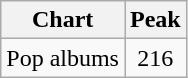<table class="wikitable">
<tr>
<th>Chart</th>
<th>Peak</th>
</tr>
<tr>
<td>Pop albums</td>
<td align="center">216</td>
</tr>
</table>
